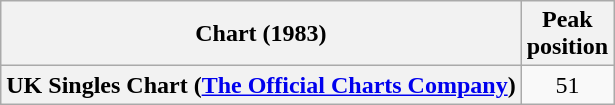<table class="wikitable plainrowheaders" style="text-align:center">
<tr>
<th>Chart (1983)</th>
<th>Peak<br>position</th>
</tr>
<tr>
<th scope="row">UK Singles Chart (<a href='#'>The Official Charts Company</a>)</th>
<td>51</td>
</tr>
</table>
